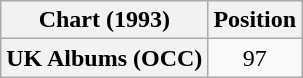<table class="wikitable plainrowheaders" style="text-align:center;">
<tr>
<th scope="col">Chart (1993)</th>
<th scope="col">Position</th>
</tr>
<tr>
<th scope="row">UK Albums (OCC)</th>
<td>97</td>
</tr>
</table>
